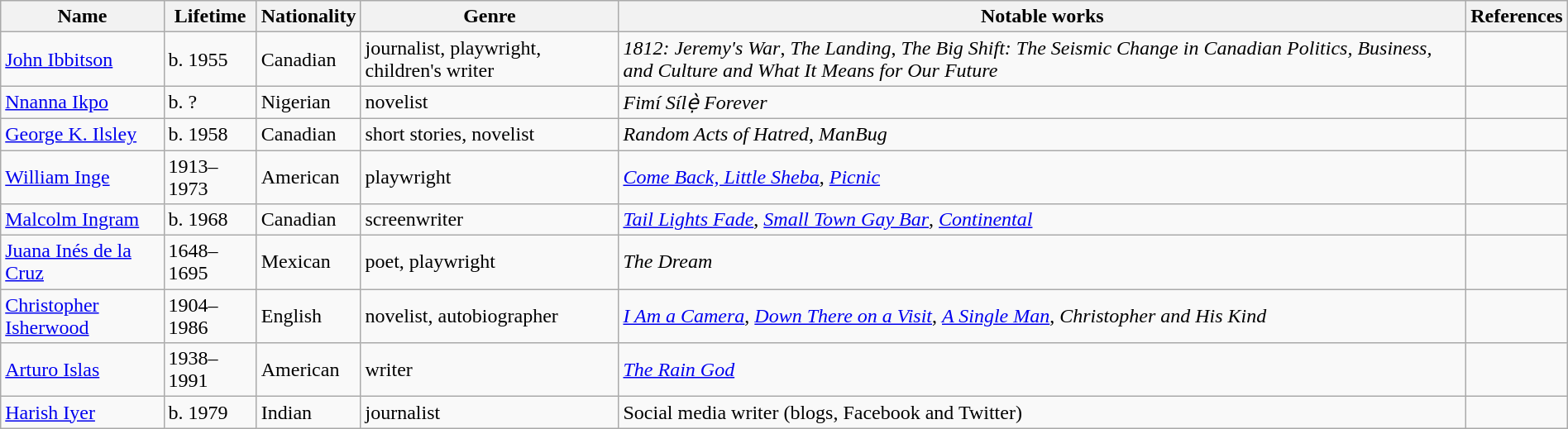<table class="wikitable" style="width:100%;">
<tr>
<th>Name</th>
<th>Lifetime</th>
<th>Nationality</th>
<th>Genre</th>
<th>Notable works</th>
<th>References</th>
</tr>
<tr>
<td><a href='#'>John Ibbitson</a></td>
<td>b. 1955</td>
<td>Canadian</td>
<td>journalist, playwright, children's writer</td>
<td><em>1812: Jeremy's War</em>, <em>The Landing</em>, <em>The Big Shift: The Seismic Change in Canadian Politics, Business, and Culture and What It Means for Our Future</em></td>
<td></td>
</tr>
<tr>
<td><a href='#'>Nnanna Ikpo</a></td>
<td>b. ?</td>
<td>Nigerian</td>
<td>novelist</td>
<td><em>Fimí Sílẹ̀ Forever</em></td>
<td></td>
</tr>
<tr>
<td><a href='#'>George K. Ilsley</a></td>
<td>b. 1958</td>
<td>Canadian</td>
<td>short stories, novelist</td>
<td><em>Random Acts of Hatred</em>, <em>ManBug</em></td>
<td></td>
</tr>
<tr>
<td><a href='#'>William Inge</a></td>
<td>1913–1973</td>
<td>American</td>
<td>playwright</td>
<td><em><a href='#'>Come Back, Little Sheba</a></em>, <em><a href='#'>Picnic</a></em></td>
<td></td>
</tr>
<tr>
<td><a href='#'>Malcolm Ingram</a></td>
<td>b. 1968</td>
<td>Canadian</td>
<td>screenwriter</td>
<td><em><a href='#'>Tail Lights Fade</a></em>, <em><a href='#'>Small Town Gay Bar</a></em>, <em><a href='#'>Continental</a></em></td>
<td></td>
</tr>
<tr>
<td><a href='#'>Juana Inés de la Cruz</a></td>
<td>1648–1695</td>
<td>Mexican</td>
<td>poet, playwright</td>
<td><em>The Dream</em></td>
<td></td>
</tr>
<tr>
<td><a href='#'>Christopher Isherwood</a></td>
<td>1904–1986</td>
<td>English</td>
<td>novelist, autobiographer</td>
<td><em><a href='#'>I Am a Camera</a></em>, <em><a href='#'>Down There on a Visit</a></em>, <em><a href='#'>A Single Man</a></em>, <em>Christopher and His Kind</em></td>
<td></td>
</tr>
<tr>
<td><a href='#'>Arturo Islas</a></td>
<td>1938–1991</td>
<td>American</td>
<td>writer</td>
<td><em><a href='#'>The Rain God</a></em></td>
<td></td>
</tr>
<tr>
<td><a href='#'>Harish Iyer</a></td>
<td>b. 1979</td>
<td>Indian</td>
<td>journalist</td>
<td>Social media writer (blogs, Facebook and Twitter)</td>
<td></td>
</tr>
</table>
